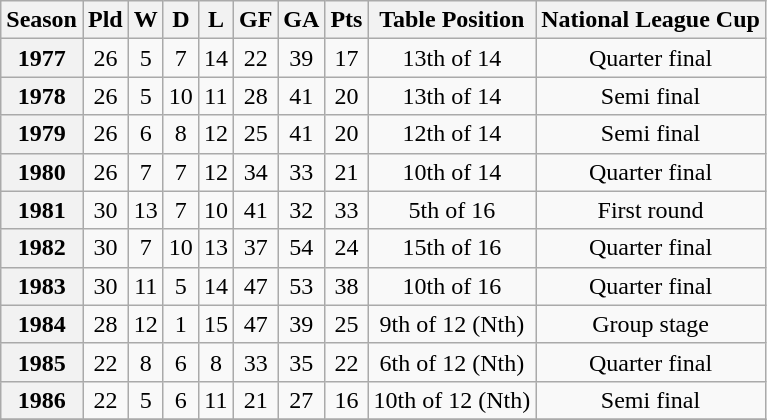<table class="wikitable" style="text-align:center">
<tr>
<th>Season</th>
<th>Pld</th>
<th>W</th>
<th>D</th>
<th>L</th>
<th>GF</th>
<th>GA</th>
<th>Pts</th>
<th>Table Position</th>
<th>National League Cup</th>
</tr>
<tr>
<th>1977</th>
<td>26</td>
<td>5</td>
<td>7</td>
<td>14</td>
<td>22</td>
<td>39</td>
<td>17</td>
<td>13th of 14</td>
<td>Quarter final</td>
</tr>
<tr>
<th>1978</th>
<td>26</td>
<td>5</td>
<td>10</td>
<td>11</td>
<td>28</td>
<td>41</td>
<td>20</td>
<td>13th of 14</td>
<td>Semi final</td>
</tr>
<tr>
<th>1979</th>
<td>26</td>
<td>6</td>
<td>8</td>
<td>12</td>
<td>25</td>
<td>41</td>
<td>20</td>
<td>12th of 14</td>
<td>Semi final</td>
</tr>
<tr>
<th>1980</th>
<td>26</td>
<td>7</td>
<td>7</td>
<td>12</td>
<td>34</td>
<td>33</td>
<td>21</td>
<td>10th of 14</td>
<td>Quarter final</td>
</tr>
<tr>
<th>1981</th>
<td>30</td>
<td>13</td>
<td>7</td>
<td>10</td>
<td>41</td>
<td>32</td>
<td>33</td>
<td>5th of 16</td>
<td>First round</td>
</tr>
<tr>
<th>1982</th>
<td>30</td>
<td>7</td>
<td>10</td>
<td>13</td>
<td>37</td>
<td>54</td>
<td>24</td>
<td>15th of 16</td>
<td>Quarter final</td>
</tr>
<tr>
<th>1983</th>
<td>30</td>
<td>11</td>
<td>5</td>
<td>14</td>
<td>47</td>
<td>53</td>
<td>38</td>
<td>10th of 16</td>
<td>Quarter final</td>
</tr>
<tr>
<th>1984</th>
<td>28</td>
<td>12</td>
<td>1</td>
<td>15</td>
<td>47</td>
<td>39</td>
<td>25</td>
<td>9th of 12 (Nth)</td>
<td>Group stage</td>
</tr>
<tr>
<th>1985</th>
<td>22</td>
<td>8</td>
<td>6</td>
<td>8</td>
<td>33</td>
<td>35</td>
<td>22</td>
<td>6th of 12 (Nth)</td>
<td>Quarter final</td>
</tr>
<tr>
<th>1986</th>
<td>22</td>
<td>5</td>
<td>6</td>
<td>11</td>
<td>21</td>
<td>27</td>
<td>16</td>
<td>10th of 12 (Nth)</td>
<td>Semi final</td>
</tr>
<tr>
</tr>
</table>
